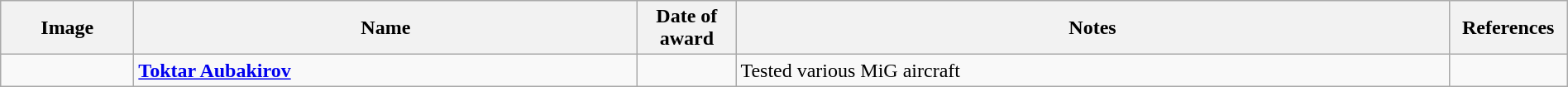<table class="wikitable" width="100%">
<tr>
<th class="unsortable" width="100px">Image</th>
<th>Name</th>
<th width="72px">Date of award</th>
<th>Notes</th>
<th class="unsortable" width="88px">References</th>
</tr>
<tr>
<td></td>
<td><strong><a href='#'>Toktar Aubakirov</a></strong></td>
<td></td>
<td>Tested various MiG aircraft</td>
<td></td>
</tr>
</table>
